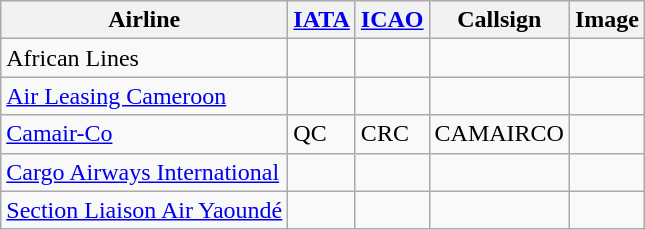<table class="wikitable sortable">
<tr valign="middle">
<th>Airline</th>
<th><a href='#'>IATA</a></th>
<th><a href='#'>ICAO</a></th>
<th>Callsign</th>
<th>Image</th>
</tr>
<tr>
<td>African Lines</td>
<td></td>
<td></td>
<td></td>
<td></td>
</tr>
<tr>
<td><a href='#'>Air Leasing Cameroon</a></td>
<td></td>
<td></td>
<td></td>
<td></td>
</tr>
<tr>
<td><a href='#'>Camair-Co</a></td>
<td>QC</td>
<td>CRC</td>
<td>CAMAIRCO</td>
<td></td>
</tr>
<tr>
<td><a href='#'>Cargo Airways International</a></td>
<td></td>
<td></td>
<td></td>
<td></td>
</tr>
<tr>
<td><a href='#'>Section Liaison Air Yaoundé</a></td>
<td></td>
<td></td>
<td></td>
<td></td>
</tr>
</table>
